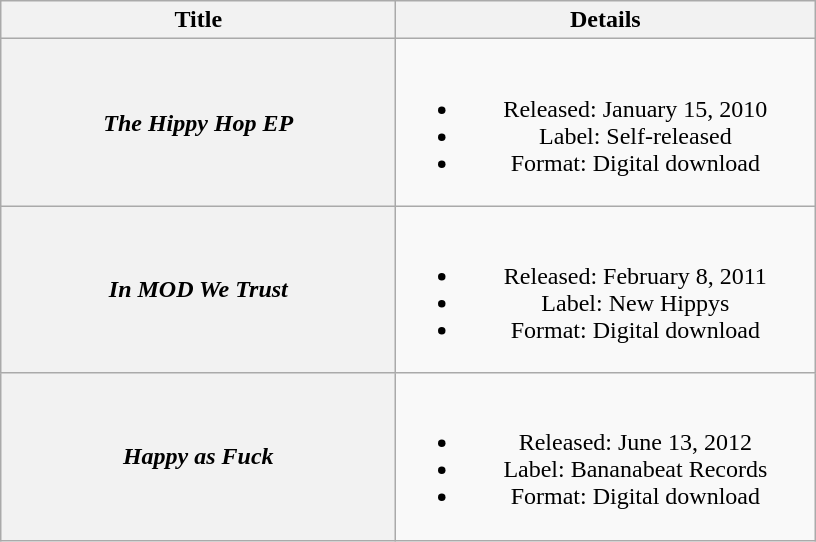<table class="wikitable plainrowheaders" style="text-align:center;">
<tr>
<th scope="col" rowspan="1" style="width:16em;">Title</th>
<th scope="col" rowspan="1" style="width:17em;">Details</th>
</tr>
<tr>
<th scope="row"><em>The Hippy Hop EP</em></th>
<td><br><ul><li>Released: January 15, 2010</li><li>Label: Self-released</li><li>Format: Digital download</li></ul></td>
</tr>
<tr>
<th scope="row"><em>In MOD We Trust</em></th>
<td><br><ul><li>Released: February 8, 2011</li><li>Label: New Hippys</li><li>Format: Digital download</li></ul></td>
</tr>
<tr>
<th scope="row"><em>Happy as Fuck</em></th>
<td><br><ul><li>Released: June 13, 2012</li><li>Label: Bananabeat Records</li><li>Format: Digital download</li></ul></td>
</tr>
</table>
